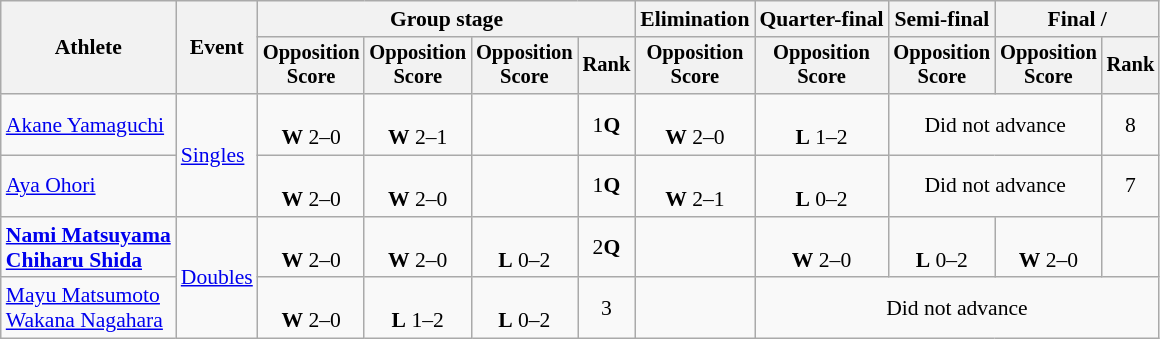<table class="wikitable" style="font-size:90%">
<tr>
<th rowspan="2">Athlete</th>
<th rowspan="2">Event</th>
<th colspan="4">Group stage</th>
<th>Elimination</th>
<th>Quarter-final</th>
<th>Semi-final</th>
<th colspan="2">Final / </th>
</tr>
<tr style="font-size:95%">
<th>Opposition<br>Score</th>
<th>Opposition<br>Score</th>
<th>Opposition<br>Score</th>
<th>Rank</th>
<th>Opposition<br>Score</th>
<th>Opposition<br>Score</th>
<th>Opposition<br>Score</th>
<th>Opposition<br>Score</th>
<th>Rank</th>
</tr>
<tr align="center">
<td align="left"><a href='#'>Akane Yamaguchi</a></td>
<td align="left" rowspan="2"><a href='#'>Singles</a></td>
<td><br><strong>W</strong> 2–0</td>
<td><br><strong>W</strong> 2–1</td>
<td></td>
<td>1<strong>Q</strong></td>
<td><br><strong>W</strong> 2–0</td>
<td><br><strong>L</strong> 1–2</td>
<td colspan="2">Did not advance</td>
<td>8</td>
</tr>
<tr align="center">
<td align="left"><a href='#'>Aya Ohori</a></td>
<td><br><strong>W</strong> 2–0</td>
<td><br><strong>W</strong> 2–0</td>
<td></td>
<td>1<strong>Q</strong></td>
<td><br><strong>W</strong> 2–1</td>
<td><br><strong>L</strong> 0–2</td>
<td colspan="2">Did not advance</td>
<td>7</td>
</tr>
<tr align="center">
<td align="left"><strong><a href='#'>Nami Matsuyama</a><br><a href='#'>Chiharu Shida</a></strong></td>
<td align="left" rowspan="2"><a href='#'>Doubles</a></td>
<td><br><strong>W</strong> 2–0</td>
<td><br><strong>W</strong> 2–0</td>
<td><br><strong>L</strong> 0–2</td>
<td>2<strong>Q</strong></td>
<td></td>
<td><br><strong>W</strong> 2–0</td>
<td><br><strong>L</strong> 0–2</td>
<td colspan="1"><br><strong>W</strong> 2–0</td>
<td></td>
</tr>
<tr align="center">
<td align="left"><a href='#'>Mayu Matsumoto</a><br><a href='#'>Wakana Nagahara</a></td>
<td><br><strong>W</strong> 2–0</td>
<td><br><strong>L</strong> 1–2</td>
<td><br><strong>L</strong> 0–2</td>
<td>3</td>
<td></td>
<td colspan="4">Did not advance</td>
</tr>
</table>
